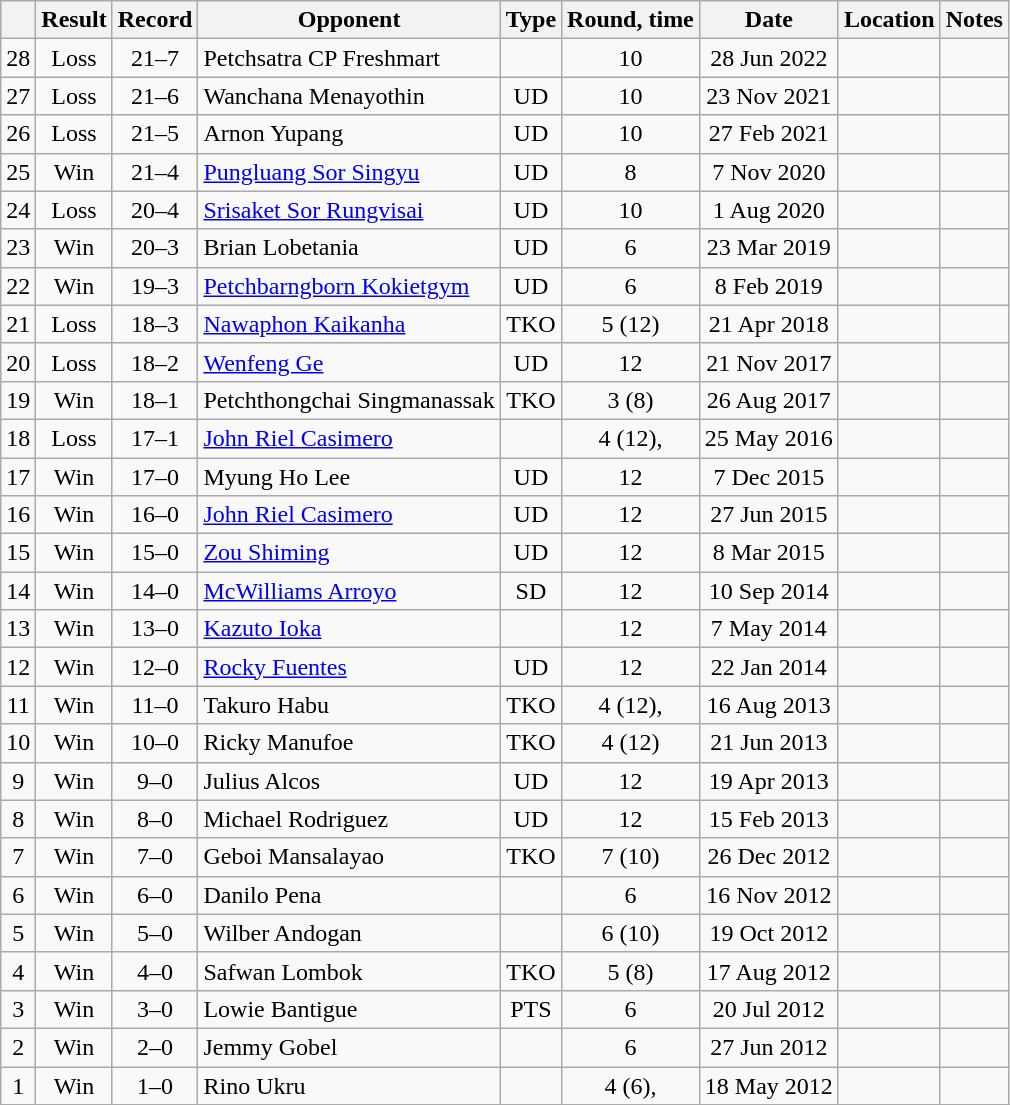<table class="wikitable" style="text-align:center">
<tr>
<th></th>
<th>Result</th>
<th>Record</th>
<th>Opponent</th>
<th>Type</th>
<th>Round, time</th>
<th>Date</th>
<th>Location</th>
<th>Notes</th>
</tr>
<tr>
<td>28</td>
<td>Loss</td>
<td>21–7</td>
<td style="text-align:left;">Petchsatra CP Freshmart</td>
<td></td>
<td>10</td>
<td>28 Jun 2022</td>
<td style="text-align:left;"></td>
<td style="text-align:left;"></td>
</tr>
<tr>
<td>27</td>
<td>Loss</td>
<td>21–6</td>
<td style="text-align:left;">Wanchana Menayothin</td>
<td>UD</td>
<td>10</td>
<td>23 Nov 2021</td>
<td style="text-align:left;"></td>
<td style="text-align:left;"></td>
</tr>
<tr>
<td>26</td>
<td>Loss</td>
<td>21–5</td>
<td style="text-align:left;">Arnon Yupang</td>
<td>UD</td>
<td>10</td>
<td>27 Feb 2021</td>
<td style="text-align:left;"></td>
<td style="text-align:left;"></td>
</tr>
<tr>
<td>25</td>
<td>Win</td>
<td>21–4</td>
<td style="text-align:left;"><a href='#'>Pungluang Sor Singyu</a></td>
<td>UD</td>
<td>8</td>
<td>7 Nov 2020</td>
<td style="text-align:left;"></td>
<td></td>
</tr>
<tr>
<td>24</td>
<td>Loss</td>
<td>20–4</td>
<td style="text-align:left;"><a href='#'>Srisaket Sor Rungvisai</a></td>
<td>UD</td>
<td>10</td>
<td>1 Aug 2020</td>
<td style="text-align:left;"></td>
<td></td>
</tr>
<tr>
<td>23</td>
<td>Win</td>
<td>20–3</td>
<td style="text-align:left;">Brian Lobetania</td>
<td>UD</td>
<td>6</td>
<td>23 Mar 2019</td>
<td style="text-align:left;"></td>
<td></td>
</tr>
<tr>
<td>22</td>
<td>Win</td>
<td>19–3</td>
<td style="text-align:left;"><a href='#'>Petchbarngborn Kokietgym</a></td>
<td>UD</td>
<td>6</td>
<td>8 Feb 2019</td>
<td style="text-align:left;"></td>
<td></td>
</tr>
<tr>
<td>21</td>
<td>Loss</td>
<td>18–3</td>
<td style="text-align:left;"><a href='#'>Nawaphon Kaikanha</a></td>
<td>TKO</td>
<td>5 (12)</td>
<td>21 Apr 2018</td>
<td style="text-align:left;"></td>
<td style="text-align:left;"></td>
</tr>
<tr>
<td>20</td>
<td>Loss</td>
<td>18–2</td>
<td style="text-align:left;"><a href='#'>Wenfeng Ge</a></td>
<td>UD</td>
<td>12</td>
<td>21 Nov 2017</td>
<td style="text-align:left;"></td>
<td style="text-align:left;"></td>
</tr>
<tr>
<td>19</td>
<td>Win</td>
<td>18–1</td>
<td style="text-align:left;">Petchthongchai Singmanassak</td>
<td>TKO</td>
<td>3 (8)</td>
<td>26 Aug 2017</td>
<td style="text-align:left;"></td>
<td></td>
</tr>
<tr>
<td>18</td>
<td>Loss</td>
<td>17–1</td>
<td style="text-align:left;"><a href='#'>John Riel Casimero</a></td>
<td></td>
<td>4 (12), </td>
<td>25 May 2016</td>
<td style="text-align:left;"></td>
<td style="text-align:left;"></td>
</tr>
<tr>
<td>17</td>
<td>Win</td>
<td>17–0</td>
<td style="text-align:left;">Myung Ho Lee</td>
<td>UD</td>
<td>12</td>
<td>7 Dec 2015</td>
<td style="text-align:left;"></td>
<td style="text-align:left;"></td>
</tr>
<tr>
<td>16</td>
<td>Win</td>
<td>16–0</td>
<td style="text-align:left;"><a href='#'>John Riel Casimero</a></td>
<td>UD</td>
<td>12</td>
<td>27 Jun 2015</td>
<td style="text-align:left;"></td>
<td style="text-align:left;"></td>
</tr>
<tr>
<td>15</td>
<td>Win</td>
<td>15–0</td>
<td style="text-align:left;"><a href='#'>Zou Shiming</a></td>
<td>UD</td>
<td>12</td>
<td>8 Mar 2015</td>
<td style="text-align:left;"></td>
<td style="text-align:left;"></td>
</tr>
<tr>
<td>14</td>
<td>Win</td>
<td>14–0</td>
<td style="text-align:left;"><a href='#'>McWilliams Arroyo</a></td>
<td>SD</td>
<td>12</td>
<td>10 Sep 2014</td>
<td style="text-align:left;"></td>
<td style="text-align:left;"></td>
</tr>
<tr>
<td>13</td>
<td>Win</td>
<td>13–0</td>
<td style="text-align:left;"><a href='#'>Kazuto Ioka</a></td>
<td></td>
<td>12</td>
<td>7 May 2014</td>
<td style="text-align:left;"></td>
<td style="text-align:left;"></td>
</tr>
<tr>
<td>12</td>
<td>Win</td>
<td>12–0</td>
<td style="text-align:left;"><a href='#'>Rocky Fuentes</a></td>
<td>UD</td>
<td>12</td>
<td>22 Jan 2014</td>
<td style="text-align:left;"></td>
<td style="text-align:left;"></td>
</tr>
<tr>
<td>11</td>
<td>Win</td>
<td>11–0</td>
<td style="text-align:left;">Takuro Habu</td>
<td>TKO</td>
<td>4 (12), </td>
<td>16 Aug 2013</td>
<td style="text-align:left;"></td>
<td style="text-align:left;"></td>
</tr>
<tr>
<td>10</td>
<td>Win</td>
<td>10–0</td>
<td style="text-align:left;">Ricky Manufoe</td>
<td>TKO</td>
<td>4 (12)</td>
<td>21 Jun 2013</td>
<td style="text-align:left;"></td>
<td style="text-align:left;"></td>
</tr>
<tr>
<td>9</td>
<td>Win</td>
<td>9–0</td>
<td style="text-align:left;">Julius Alcos</td>
<td>UD</td>
<td>12</td>
<td>19 Apr 2013</td>
<td style="text-align:left;"></td>
<td style="text-align:left;"></td>
</tr>
<tr>
<td>8</td>
<td>Win</td>
<td>8–0</td>
<td style="text-align:left;">Michael Rodriguez</td>
<td>UD</td>
<td>12</td>
<td>15 Feb 2013</td>
<td style="text-align:left;"></td>
<td style="text-align:left;"></td>
</tr>
<tr>
<td>7</td>
<td>Win</td>
<td>7–0</td>
<td style="text-align:left;">Geboi Mansalayao</td>
<td>TKO</td>
<td>7 (10)</td>
<td>26 Dec 2012</td>
<td style="text-align:left;"></td>
<td></td>
</tr>
<tr>
<td>6</td>
<td>Win</td>
<td>6–0</td>
<td style="text-align:left;">Danilo Pena</td>
<td></td>
<td>6</td>
<td>16 Nov 2012</td>
<td style="text-align:left;"></td>
<td></td>
</tr>
<tr>
<td>5</td>
<td>Win</td>
<td>5–0</td>
<td style="text-align:left;">Wilber Andogan</td>
<td></td>
<td>6 (10)</td>
<td>19 Oct 2012</td>
<td style="text-align:left;"></td>
<td></td>
</tr>
<tr>
<td>4</td>
<td>Win</td>
<td>4–0</td>
<td style="text-align:left;">Safwan Lombok</td>
<td>TKO</td>
<td>5 (8)</td>
<td>17 Aug 2012</td>
<td style="text-align:left;"></td>
<td></td>
</tr>
<tr>
<td>3</td>
<td>Win</td>
<td>3–0</td>
<td style="text-align:left;">Lowie Bantigue</td>
<td>PTS</td>
<td>6</td>
<td>20 Jul 2012</td>
<td style="text-align:left;"></td>
<td></td>
</tr>
<tr>
<td>2</td>
<td>Win</td>
<td>2–0</td>
<td style="text-align:left;">Jemmy Gobel</td>
<td></td>
<td>6</td>
<td>27 Jun 2012</td>
<td style="text-align:left;"></td>
<td></td>
</tr>
<tr>
<td>1</td>
<td>Win</td>
<td>1–0</td>
<td style="text-align:left;">Rino Ukru</td>
<td></td>
<td>4 (6), </td>
<td>18 May 2012</td>
<td style="text-align:left;"></td>
<td></td>
</tr>
<tr>
</tr>
</table>
